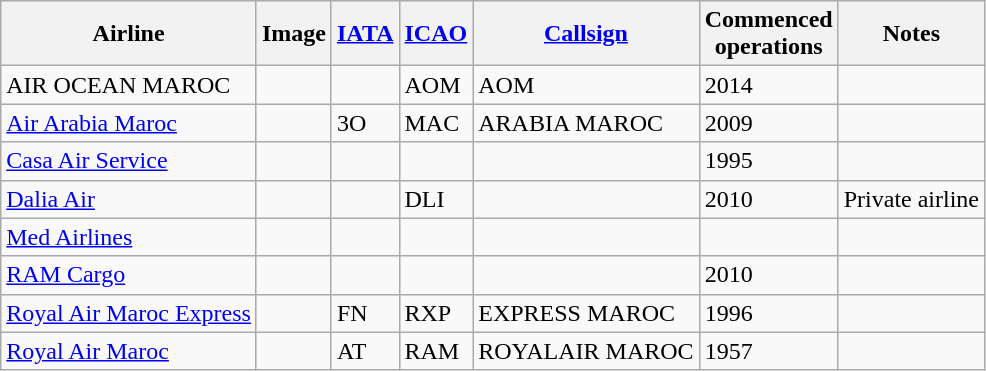<table class="wikitable sortable">
<tr valign="middle">
<th>Airline</th>
<th>Image</th>
<th><a href='#'>IATA</a></th>
<th><a href='#'>ICAO</a></th>
<th><a href='#'>Callsign</a></th>
<th>Commenced<br>operations</th>
<th>Notes</th>
</tr>
<tr>
<td>AIR OCEAN MAROC</td>
<td></td>
<td></td>
<td>AOM</td>
<td>AOM</td>
<td>2014</td>
<td></td>
</tr>
<tr>
<td><a href='#'>Air Arabia Maroc</a></td>
<td></td>
<td>3O</td>
<td>MAC</td>
<td>ARABIA MAROC</td>
<td>2009</td>
<td></td>
</tr>
<tr>
<td><a href='#'>Casa Air Service</a></td>
<td></td>
<td></td>
<td></td>
<td></td>
<td>1995</td>
<td></td>
</tr>
<tr>
<td><a href='#'>Dalia Air</a></td>
<td></td>
<td></td>
<td>DLI</td>
<td></td>
<td>2010</td>
<td>Private airline</td>
</tr>
<tr>
<td><a href='#'>Med Airlines</a></td>
<td></td>
<td></td>
<td></td>
<td></td>
<td></td>
<td></td>
</tr>
<tr>
<td><a href='#'>RAM Cargo</a></td>
<td></td>
<td></td>
<td></td>
<td></td>
<td>2010</td>
<td></td>
</tr>
<tr>
<td><a href='#'>Royal Air Maroc Express</a></td>
<td></td>
<td>FN</td>
<td>RXP</td>
<td>EXPRESS MAROC</td>
<td>1996</td>
<td></td>
</tr>
<tr>
<td><a href='#'>Royal Air Maroc</a></td>
<td></td>
<td>AT</td>
<td>RAM</td>
<td>ROYALAIR MAROC</td>
<td>1957</td>
<td></td>
</tr>
</table>
